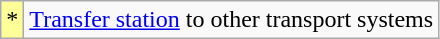<table class="wikitable">
<tr>
<td style="background-color:#FFFF99">*</td>
<td><a href='#'>Transfer station</a> to other transport systems</td>
</tr>
</table>
